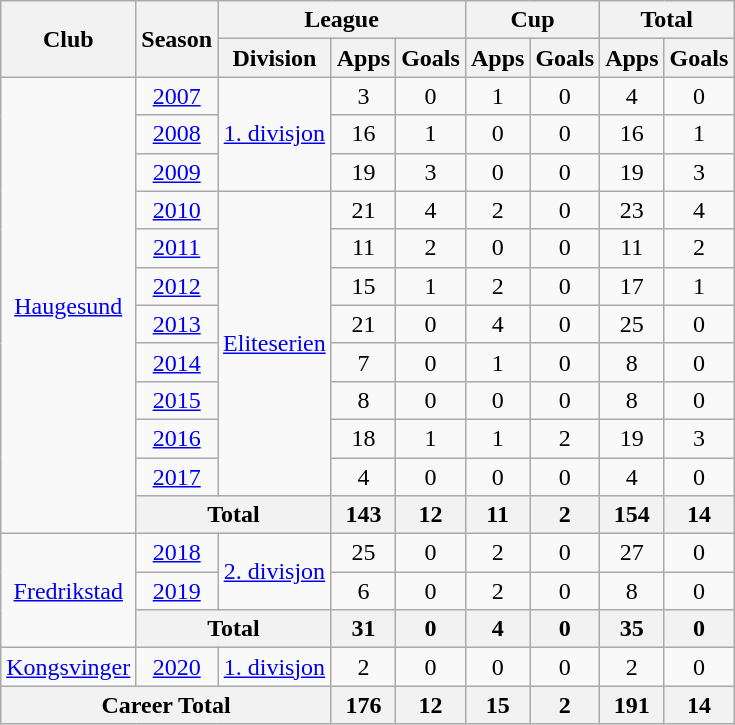<table class="wikitable" style="text-align: center;">
<tr>
<th rowspan="2">Club</th>
<th rowspan="2">Season</th>
<th colspan="3">League</th>
<th colspan="2">Cup</th>
<th colspan="2">Total</th>
</tr>
<tr>
<th>Division</th>
<th>Apps</th>
<th>Goals</th>
<th>Apps</th>
<th>Goals</th>
<th>Apps</th>
<th>Goals</th>
</tr>
<tr>
<td rowspan="12" valign="center"><a href='#'>Haugesund</a></td>
<td><a href='#'>2007</a></td>
<td rowspan="3" valign="center"><a href='#'>1. divisjon</a></td>
<td>3</td>
<td>0</td>
<td>1</td>
<td>0</td>
<td>4</td>
<td>0</td>
</tr>
<tr>
<td><a href='#'>2008</a></td>
<td>16</td>
<td>1</td>
<td>0</td>
<td>0</td>
<td>16</td>
<td>1</td>
</tr>
<tr>
<td><a href='#'>2009</a></td>
<td>19</td>
<td>3</td>
<td>0</td>
<td>0</td>
<td>19</td>
<td>3</td>
</tr>
<tr>
<td><a href='#'>2010</a></td>
<td rowspan="8" valign="center"><a href='#'>Eliteserien</a></td>
<td>21</td>
<td>4</td>
<td>2</td>
<td>0</td>
<td>23</td>
<td>4</td>
</tr>
<tr>
<td><a href='#'>2011</a></td>
<td>11</td>
<td>2</td>
<td>0</td>
<td>0</td>
<td>11</td>
<td>2</td>
</tr>
<tr>
<td><a href='#'>2012</a></td>
<td>15</td>
<td>1</td>
<td>2</td>
<td>0</td>
<td>17</td>
<td>1</td>
</tr>
<tr>
<td><a href='#'>2013</a></td>
<td>21</td>
<td>0</td>
<td>4</td>
<td>0</td>
<td>25</td>
<td>0</td>
</tr>
<tr>
<td><a href='#'>2014</a></td>
<td>7</td>
<td>0</td>
<td>1</td>
<td>0</td>
<td>8</td>
<td>0</td>
</tr>
<tr>
<td><a href='#'>2015</a></td>
<td>8</td>
<td>0</td>
<td>0</td>
<td>0</td>
<td>8</td>
<td>0</td>
</tr>
<tr>
<td><a href='#'>2016</a></td>
<td>18</td>
<td>1</td>
<td>1</td>
<td>2</td>
<td>19</td>
<td>3</td>
</tr>
<tr>
<td><a href='#'>2017</a></td>
<td>4</td>
<td>0</td>
<td>0</td>
<td>0</td>
<td>4</td>
<td>0</td>
</tr>
<tr>
<th colspan="2">Total</th>
<th>143</th>
<th>12</th>
<th>11</th>
<th>2</th>
<th>154</th>
<th>14</th>
</tr>
<tr>
<td rowspan="3" valign="center"><a href='#'>Fredrikstad</a></td>
<td><a href='#'>2018</a></td>
<td rowspan="2" valign="center"><a href='#'>2. divisjon</a></td>
<td>25</td>
<td>0</td>
<td>2</td>
<td>0</td>
<td>27</td>
<td>0</td>
</tr>
<tr>
<td><a href='#'>2019</a></td>
<td>6</td>
<td>0</td>
<td>2</td>
<td>0</td>
<td>8</td>
<td>0</td>
</tr>
<tr>
<th colspan="2">Total</th>
<th>31</th>
<th>0</th>
<th>4</th>
<th>0</th>
<th>35</th>
<th>0</th>
</tr>
<tr>
<td rowspan="1" valign="center"><a href='#'>Kongsvinger</a></td>
<td><a href='#'>2020</a></td>
<td rowspan="1" valign="center"><a href='#'>1. divisjon</a></td>
<td>2</td>
<td>0</td>
<td>0</td>
<td>0</td>
<td>2</td>
<td>0</td>
</tr>
<tr>
<th colspan="3">Career Total</th>
<th>176</th>
<th>12</th>
<th>15</th>
<th>2</th>
<th>191</th>
<th>14</th>
</tr>
</table>
